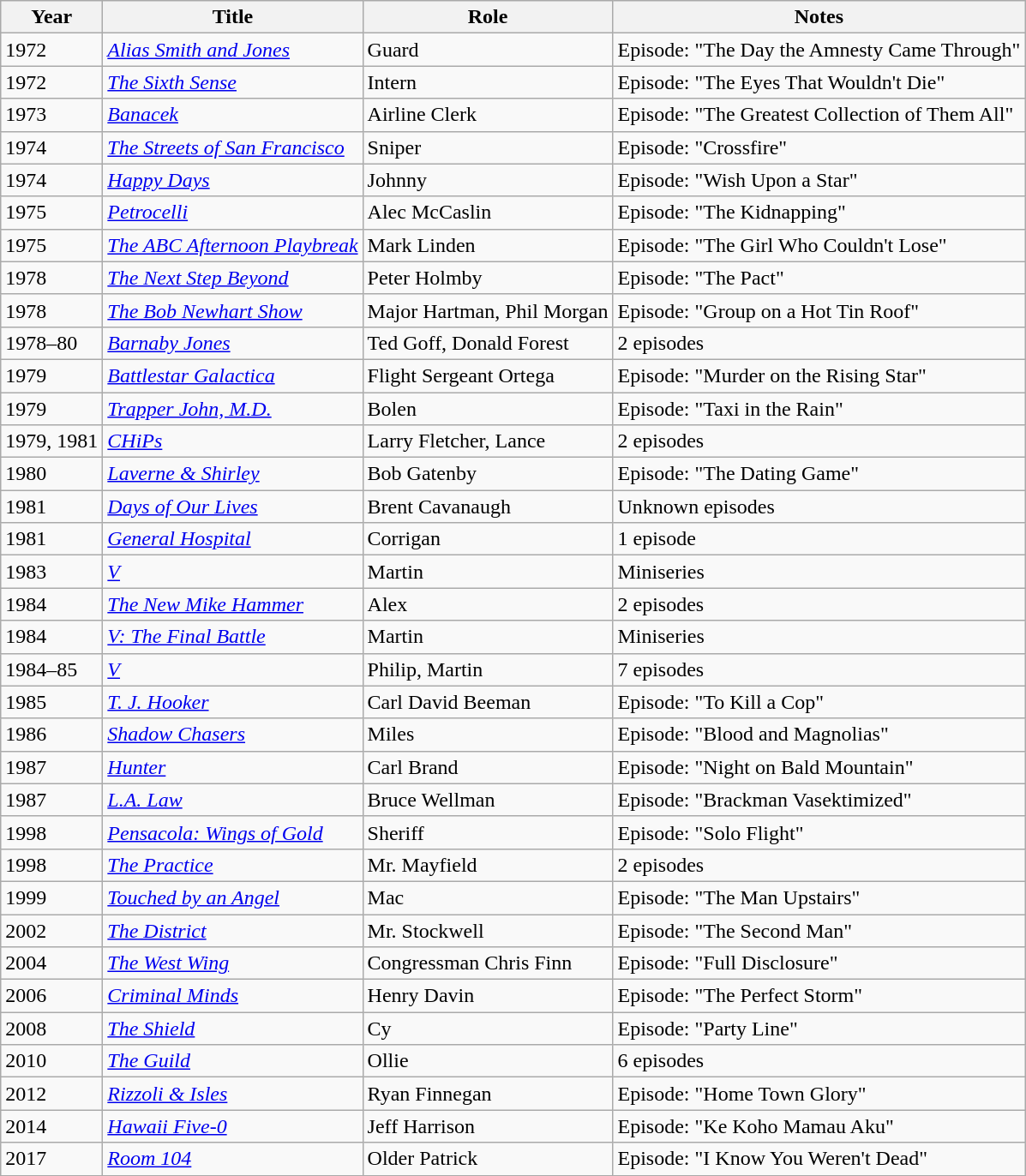<table class="wikitable sortable">
<tr>
<th>Year</th>
<th>Title</th>
<th>Role</th>
<th class="unsortable">Notes</th>
</tr>
<tr>
<td>1972</td>
<td><em><a href='#'>Alias Smith and Jones</a></em></td>
<td>Guard</td>
<td>Episode: "The Day the Amnesty Came Through"</td>
</tr>
<tr>
<td>1972</td>
<td><em><a href='#'>The Sixth Sense</a></em></td>
<td>Intern</td>
<td>Episode: "The Eyes That Wouldn't Die"</td>
</tr>
<tr>
<td>1973</td>
<td><em><a href='#'>Banacek</a></em></td>
<td>Airline Clerk</td>
<td>Episode: "The Greatest Collection of Them All"</td>
</tr>
<tr>
<td>1974</td>
<td><em><a href='#'>The Streets of San Francisco</a></em></td>
<td>Sniper</td>
<td>Episode: "Crossfire"</td>
</tr>
<tr>
<td>1974</td>
<td><em><a href='#'>Happy Days</a></em></td>
<td>Johnny</td>
<td>Episode: "Wish Upon a Star"</td>
</tr>
<tr>
<td>1975</td>
<td><em><a href='#'>Petrocelli</a></em></td>
<td>Alec McCaslin</td>
<td>Episode: "The Kidnapping"</td>
</tr>
<tr>
<td>1975</td>
<td><em><a href='#'>The ABC Afternoon Playbreak</a></em></td>
<td>Mark Linden</td>
<td>Episode: "The Girl Who Couldn't Lose"</td>
</tr>
<tr>
<td>1978</td>
<td><em><a href='#'>The Next Step Beyond</a></em></td>
<td>Peter Holmby</td>
<td>Episode: "The Pact"</td>
</tr>
<tr>
<td>1978</td>
<td><em><a href='#'>The Bob Newhart Show</a></em></td>
<td>Major Hartman, Phil Morgan</td>
<td>Episode: "Group on a Hot Tin Roof"</td>
</tr>
<tr>
<td>1978–80</td>
<td><em><a href='#'>Barnaby Jones</a></em></td>
<td>Ted Goff, Donald Forest</td>
<td>2 episodes</td>
</tr>
<tr>
<td>1979</td>
<td><em><a href='#'>Battlestar Galactica</a></em></td>
<td>Flight Sergeant Ortega</td>
<td>Episode: "Murder on the Rising Star"</td>
</tr>
<tr>
<td>1979</td>
<td><em><a href='#'>Trapper John, M.D.</a></em></td>
<td>Bolen</td>
<td>Episode: "Taxi in the Rain"</td>
</tr>
<tr>
<td>1979, 1981</td>
<td><em><a href='#'>CHiPs</a></em></td>
<td>Larry Fletcher, Lance</td>
<td>2 episodes</td>
</tr>
<tr>
<td>1980</td>
<td><em><a href='#'>Laverne & Shirley</a></em></td>
<td>Bob Gatenby</td>
<td>Episode: "The Dating Game"</td>
</tr>
<tr>
<td>1981</td>
<td><em><a href='#'>Days of Our Lives</a></em></td>
<td>Brent Cavanaugh</td>
<td>Unknown episodes</td>
</tr>
<tr>
<td>1981</td>
<td><em><a href='#'>General Hospital</a></em></td>
<td>Corrigan</td>
<td>1 episode</td>
</tr>
<tr>
<td>1983</td>
<td><em><a href='#'>V</a></em></td>
<td>Martin</td>
<td>Miniseries</td>
</tr>
<tr>
<td>1984</td>
<td><em><a href='#'>The New Mike Hammer</a></em></td>
<td>Alex</td>
<td>2 episodes</td>
</tr>
<tr>
<td>1984</td>
<td><em><a href='#'>V: The Final Battle</a></em></td>
<td>Martin</td>
<td>Miniseries</td>
</tr>
<tr>
<td>1984–85</td>
<td><em><a href='#'>V</a></em></td>
<td>Philip, Martin</td>
<td>7 episodes</td>
</tr>
<tr>
<td>1985</td>
<td><em><a href='#'>T. J. Hooker</a></em></td>
<td>Carl David Beeman</td>
<td>Episode: "To Kill a Cop"</td>
</tr>
<tr>
<td>1986</td>
<td><em><a href='#'>Shadow Chasers</a></em></td>
<td>Miles</td>
<td>Episode: "Blood and Magnolias"</td>
</tr>
<tr>
<td>1987</td>
<td><em><a href='#'>Hunter</a></em></td>
<td>Carl Brand</td>
<td>Episode: "Night on Bald Mountain"</td>
</tr>
<tr>
<td>1987</td>
<td><em><a href='#'>L.A. Law</a></em></td>
<td>Bruce Wellman</td>
<td>Episode: "Brackman Vasektimized"</td>
</tr>
<tr>
<td>1998</td>
<td><em><a href='#'>Pensacola: Wings of Gold</a></em></td>
<td>Sheriff</td>
<td>Episode: "Solo Flight"</td>
</tr>
<tr>
<td>1998</td>
<td><em><a href='#'>The Practice</a></em></td>
<td>Mr. Mayfield</td>
<td>2 episodes</td>
</tr>
<tr>
<td>1999</td>
<td><em><a href='#'>Touched by an Angel</a></em></td>
<td>Mac</td>
<td>Episode: "The Man Upstairs"</td>
</tr>
<tr>
<td>2002</td>
<td><em><a href='#'>The District</a></em></td>
<td>Mr. Stockwell</td>
<td>Episode: "The Second Man"</td>
</tr>
<tr>
<td>2004</td>
<td><em><a href='#'>The West Wing</a></em></td>
<td>Congressman Chris Finn</td>
<td>Episode: "Full Disclosure"</td>
</tr>
<tr>
<td>2006</td>
<td><em><a href='#'>Criminal Minds</a></em></td>
<td>Henry Davin</td>
<td>Episode: "The Perfect Storm"</td>
</tr>
<tr>
<td>2008</td>
<td><em><a href='#'>The Shield</a></em></td>
<td>Cy</td>
<td>Episode: "Party Line"</td>
</tr>
<tr>
<td>2010</td>
<td><em><a href='#'>The Guild</a></em></td>
<td>Ollie</td>
<td>6 episodes</td>
</tr>
<tr>
<td>2012</td>
<td><em><a href='#'>Rizzoli & Isles</a></em></td>
<td>Ryan Finnegan</td>
<td>Episode: "Home Town Glory"</td>
</tr>
<tr>
<td>2014</td>
<td><em><a href='#'>Hawaii Five-0</a></em></td>
<td>Jeff Harrison</td>
<td>Episode: "Ke Koho Mamau Aku"</td>
</tr>
<tr>
<td>2017</td>
<td><em><a href='#'>Room 104</a></em></td>
<td>Older Patrick</td>
<td>Episode: "I Know You Weren't Dead"</td>
</tr>
<tr>
</tr>
</table>
